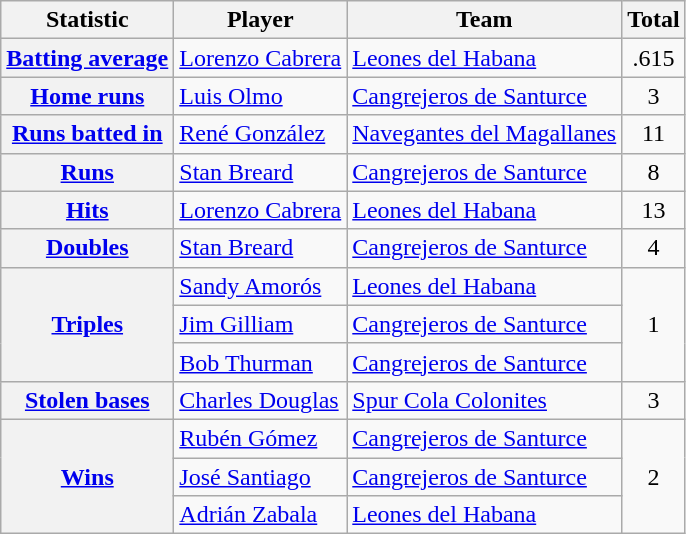<table class="wikitable plainrowheaders">
<tr>
<th scope="col">Statistic</th>
<th scope="col">Player</th>
<th scope="col">Team</th>
<th scope="col">Total</th>
</tr>
<tr>
<th scope="row"><strong><a href='#'>Batting average</a></strong></th>
<td> <a href='#'>Lorenzo Cabrera</a></td>
<td> <a href='#'>Leones del Habana</a></td>
<td align=center>.615</td>
</tr>
<tr>
<th scope="row"><strong><a href='#'>Home runs</a></strong></th>
<td> <a href='#'>Luis Olmo</a></td>
<td> <a href='#'>Cangrejeros de Santurce</a></td>
<td align=center>3</td>
</tr>
<tr>
<th scope="row"><strong><a href='#'>Runs batted in</a></strong></th>
<td> <a href='#'>René González</a></td>
<td> <a href='#'>Navegantes del Magallanes</a></td>
<td align=center>11</td>
</tr>
<tr>
<th scope="row"><strong><a href='#'>Runs</a></strong></th>
<td> <a href='#'>Stan Breard</a></td>
<td> <a href='#'>Cangrejeros de Santurce</a></td>
<td align=center>8</td>
</tr>
<tr>
<th scope="row"><strong><a href='#'>Hits</a></strong></th>
<td> <a href='#'>Lorenzo Cabrera</a></td>
<td> <a href='#'>Leones del Habana</a></td>
<td align=center>13</td>
</tr>
<tr>
<th scope="row"><strong><a href='#'>Doubles</a></strong></th>
<td> <a href='#'>Stan Breard</a></td>
<td> <a href='#'>Cangrejeros de Santurce</a></td>
<td align=center>4</td>
</tr>
<tr>
<th scope="row" rowspan=3><strong><a href='#'>Triples</a></strong></th>
<td> <a href='#'>Sandy Amorós</a></td>
<td> <a href='#'>Leones del Habana</a></td>
<td align=center rowspan=3>1</td>
</tr>
<tr>
<td> <a href='#'>Jim Gilliam</a></td>
<td> <a href='#'>Cangrejeros de Santurce</a></td>
</tr>
<tr>
<td> <a href='#'>Bob Thurman</a></td>
<td> <a href='#'>Cangrejeros de Santurce</a></td>
</tr>
<tr>
<th scope="row"><strong><a href='#'>Stolen bases</a></strong></th>
<td> <a href='#'>Charles Douglas</a></td>
<td> <a href='#'>Spur Cola Colonites</a></td>
<td align=center>3</td>
</tr>
<tr>
<th scope="row" rowspan=3><strong><a href='#'>Wins</a></strong></th>
<td> <a href='#'>Rubén Gómez</a></td>
<td> <a href='#'>Cangrejeros de Santurce</a></td>
<td align=center rowspan=3>2</td>
</tr>
<tr>
<td> <a href='#'>José Santiago</a></td>
<td> <a href='#'>Cangrejeros de Santurce</a></td>
</tr>
<tr>
<td> <a href='#'>Adrián Zabala</a></td>
<td> <a href='#'>Leones del Habana</a></td>
</tr>
</table>
